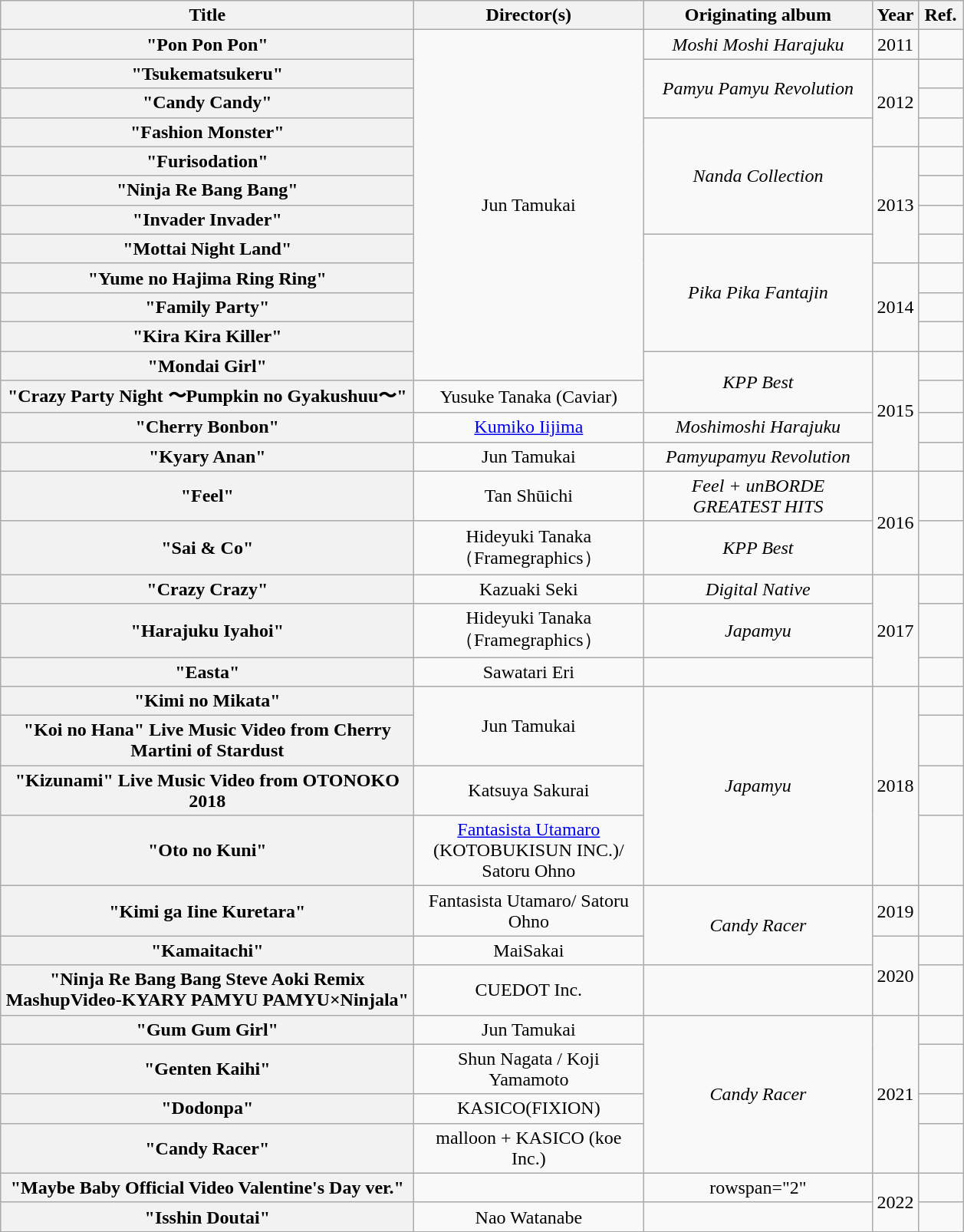<table class="wikitable sortable plainrowheaders" style="text-align: center;">
<tr>
<th scope="col" style="width: 22em;">Title</th>
<th scope="col" style="width: 12em;" class="unsortable">Director(s)</th>
<th scope="col" style="width: 12em;">Originating album</th>
<th scope="col" style="width: 2em;">Year</th>
<th scope="col" style="width: 2em;" class="unsortable">Ref.</th>
</tr>
<tr>
<th scope="row">"Pon Pon Pon"</th>
<td rowspan="12">Jun Tamukai</td>
<td><em>Moshi Moshi Harajuku</em></td>
<td>2011</td>
<td></td>
</tr>
<tr>
<th scope="row">"Tsukematsukeru"</th>
<td rowspan="2"><em>Pamyu Pamyu Revolution</em></td>
<td rowspan="3">2012</td>
<td></td>
</tr>
<tr>
<th scope="row">"Candy Candy"</th>
<td></td>
</tr>
<tr>
<th scope="row">"Fashion Monster"</th>
<td rowspan="4"><em>Nanda Collection</em></td>
<td></td>
</tr>
<tr>
<th scope="row">"Furisodation"</th>
<td rowspan="4">2013</td>
<td></td>
</tr>
<tr>
<th scope="row">"Ninja Re Bang Bang"</th>
<td></td>
</tr>
<tr>
<th scope="row">"Invader Invader"</th>
<td></td>
</tr>
<tr>
<th scope="row">"Mottai Night Land"</th>
<td rowspan="4"><em>Pika Pika Fantajin</em></td>
<td></td>
</tr>
<tr>
<th scope="row">"Yume no Hajima Ring Ring"</th>
<td rowspan="3">2014</td>
<td></td>
</tr>
<tr>
<th scope="row">"Family Party"</th>
<td></td>
</tr>
<tr>
<th scope="row">"Kira Kira Killer"</th>
<td></td>
</tr>
<tr>
<th scope="row">"Mondai Girl"</th>
<td rowspan="2"><em>KPP Best</em></td>
<td rowspan="4">2015</td>
<td></td>
</tr>
<tr>
<th scope="row">"Crazy Party Night 〜Pumpkin no Gyakushuu〜"</th>
<td>Yusuke Tanaka (Caviar)</td>
<td></td>
</tr>
<tr>
<th scope="row">"Cherry Bonbon"</th>
<td><a href='#'>Kumiko Iijima</a></td>
<td><em>Moshimoshi Harajuku</em></td>
<td></td>
</tr>
<tr>
<th scope="row">"Kyary Anan"</th>
<td>Jun Tamukai</td>
<td><em>Pamyupamyu Revolution</em></td>
<td></td>
</tr>
<tr>
<th scope="row">"Feel"</th>
<td>Tan Shūichi</td>
<td><em>Feel + unBORDE GREATEST HITS</em></td>
<td rowspan="2">2016</td>
<td></td>
</tr>
<tr>
<th scope="row">"Sai & Co"</th>
<td>Hideyuki Tanaka （Framegraphics）</td>
<td><em>KPP Best</em></td>
<td></td>
</tr>
<tr>
<th scope="row">"Crazy Crazy"</th>
<td>Kazuaki Seki</td>
<td><em>Digital Native</em></td>
<td rowspan="3">2017</td>
<td></td>
</tr>
<tr>
<th scope="row">"Harajuku Iyahoi"</th>
<td>Hideyuki Tanaka （Framegraphics）</td>
<td><em>Japamyu</em></td>
<td></td>
</tr>
<tr>
<th scope="row">"Easta"</th>
<td>Sawatari Eri</td>
<td></td>
<td></td>
</tr>
<tr>
<th scope="row">"Kimi no Mikata"</th>
<td rowspan="2">Jun Tamukai</td>
<td rowspan="4"><em>Japamyu</em></td>
<td rowspan="4">2018</td>
<td></td>
</tr>
<tr>
<th scope="row">"Koi no Hana" Live Music Video from Cherry Martini of Stardust</th>
<td></td>
</tr>
<tr>
<th scope="row">"Kizunami" Live Music Video from OTONOKO 2018</th>
<td>Katsuya Sakurai</td>
<td></td>
</tr>
<tr>
<th scope="row">"Oto no Kuni"</th>
<td><a href='#'>Fantasista Utamaro</a> (KOTOBUKISUN INC.)/ Satoru Ohno</td>
<td></td>
</tr>
<tr>
<th scope="row">"Kimi ga Iine Kuretara"</th>
<td>Fantasista Utamaro/ Satoru Ohno</td>
<td rowspan="2"><em>Candy Racer</em></td>
<td>2019</td>
<td></td>
</tr>
<tr>
<th scope="row">"Kamaitachi"</th>
<td>MaiSakai</td>
<td rowspan="2">2020</td>
<td></td>
</tr>
<tr>
<th scope="row">"Ninja Re Bang Bang Steve Aoki Remix MashupVideo-KYARY PAMYU PAMYU×Ninjala"</th>
<td>CUEDOT Inc.</td>
<td></td>
<td></td>
</tr>
<tr>
<th scope="row">"Gum Gum Girl"</th>
<td>Jun Tamukai</td>
<td rowspan="4"><em>Candy Racer</em></td>
<td rowspan="4">2021</td>
<td></td>
</tr>
<tr>
<th scope="row">"Genten Kaihi"</th>
<td>Shun Nagata / Koji Yamamoto</td>
<td></td>
</tr>
<tr>
<th scope="row">"Dodonpa"</th>
<td>KASICO(FIXION)</td>
<td></td>
</tr>
<tr>
<th scope="row">"Candy Racer"</th>
<td>malloon + KASICO (koe Inc.)</td>
<td></td>
</tr>
<tr>
<th scope="row">"Maybe Baby Official Video Valentine's Day ver."</th>
<td></td>
<td>rowspan="2" </td>
<td rowspan="2">2022</td>
<td></td>
</tr>
<tr>
<th scope="row">"Isshin Doutai"</th>
<td>Nao Watanabe</td>
<td></td>
</tr>
<tr>
</tr>
</table>
